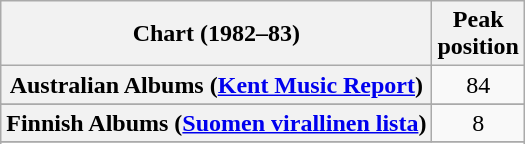<table class="wikitable sortable plainrowheaders" style="text-align:center">
<tr>
<th scope="col">Chart (1982–83)</th>
<th scope="col">Peak<br>position</th>
</tr>
<tr>
<th scope="row">Australian Albums (<a href='#'>Kent Music Report</a>)</th>
<td>84</td>
</tr>
<tr>
</tr>
<tr>
</tr>
<tr>
<th scope="row">Finnish Albums (<a href='#'>Suomen virallinen lista</a>)</th>
<td>8</td>
</tr>
<tr>
</tr>
<tr>
</tr>
<tr>
</tr>
<tr>
</tr>
<tr>
</tr>
<tr>
</tr>
</table>
